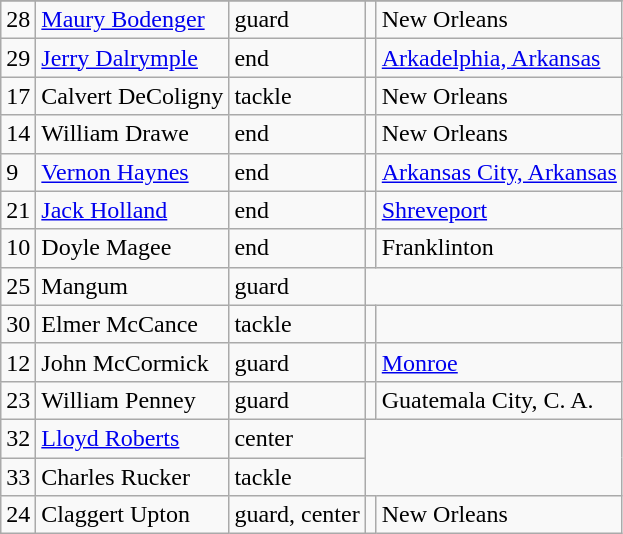<table class="wikitable">
<tr>
</tr>
<tr>
<td>28</td>
<td><a href='#'>Maury Bodenger</a></td>
<td>guard</td>
<td></td>
<td>New Orleans</td>
</tr>
<tr>
<td>29</td>
<td><a href='#'>Jerry Dalrymple</a></td>
<td>end</td>
<td></td>
<td><a href='#'>Arkadelphia, Arkansas</a></td>
</tr>
<tr>
<td>17</td>
<td>Calvert DeColigny</td>
<td>tackle</td>
<td></td>
<td>New Orleans</td>
</tr>
<tr>
<td>14</td>
<td>William Drawe</td>
<td>end</td>
<td></td>
<td>New Orleans</td>
</tr>
<tr>
<td>9</td>
<td><a href='#'>Vernon Haynes</a></td>
<td>end</td>
<td></td>
<td><a href='#'>Arkansas City, Arkansas</a></td>
</tr>
<tr>
<td>21</td>
<td><a href='#'>Jack Holland</a></td>
<td>end</td>
<td></td>
<td><a href='#'>Shreveport</a></td>
</tr>
<tr>
<td>10</td>
<td>Doyle Magee</td>
<td>end</td>
<td></td>
<td>Franklinton</td>
</tr>
<tr>
<td>25</td>
<td>Mangum</td>
<td>guard</td>
</tr>
<tr>
<td>30</td>
<td>Elmer McCance</td>
<td>tackle</td>
<td></td>
<td></td>
</tr>
<tr>
<td>12</td>
<td>John McCormick</td>
<td>guard</td>
<td></td>
<td><a href='#'>Monroe</a></td>
</tr>
<tr>
<td>23</td>
<td>William Penney</td>
<td>guard</td>
<td></td>
<td>Guatemala City, C. A.</td>
</tr>
<tr>
<td>32</td>
<td><a href='#'>Lloyd Roberts</a></td>
<td>center</td>
</tr>
<tr>
<td>33</td>
<td>Charles Rucker</td>
<td>tackle</td>
</tr>
<tr>
<td>24</td>
<td>Claggert Upton</td>
<td>guard, center</td>
<td></td>
<td>New Orleans</td>
</tr>
</table>
